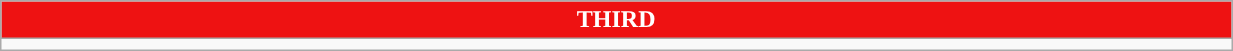<table class="wikitable collapsible collapsed" style="width:65%">
<tr>
<th colspan=6 ! style="color:white; background:#EE1212">THIRD</th>
</tr>
<tr>
<td></td>
</tr>
</table>
